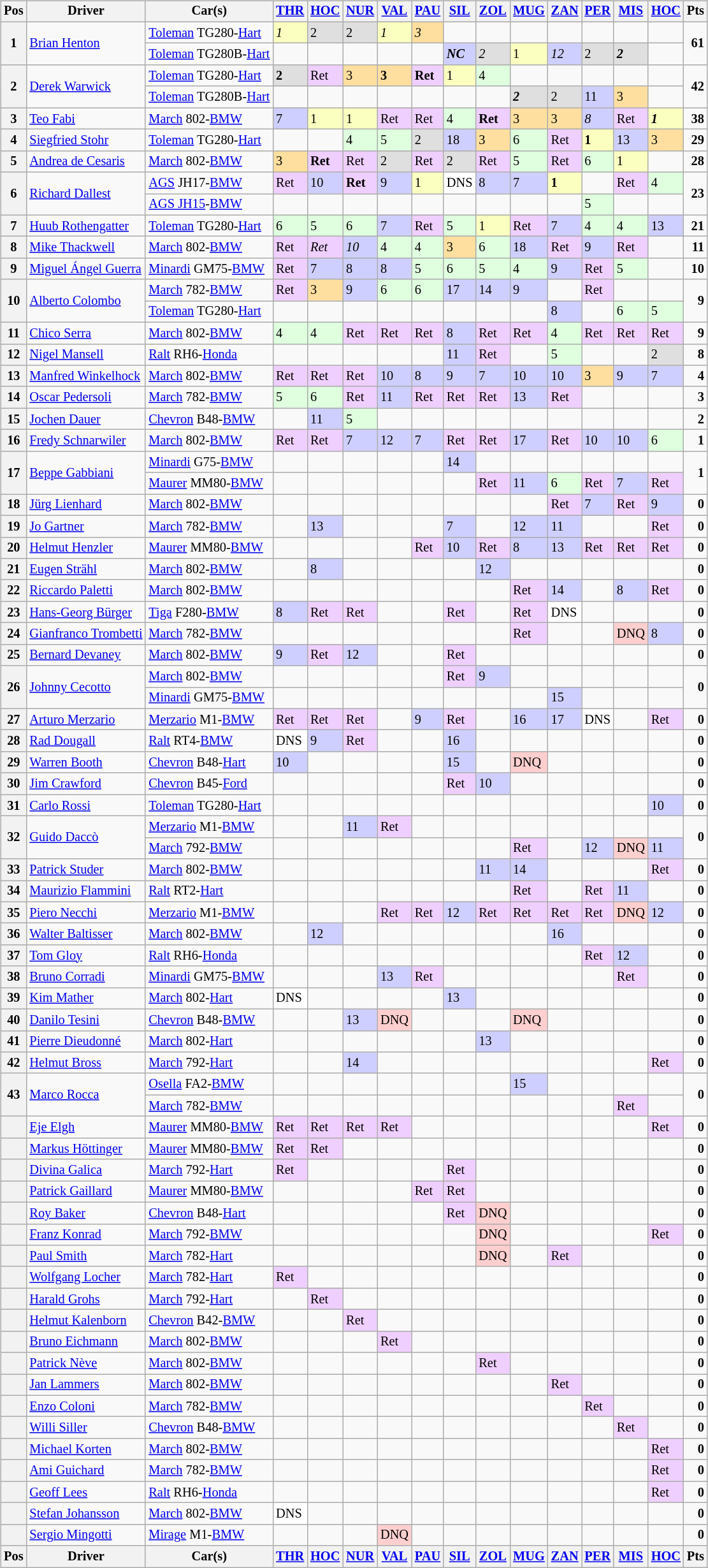<table>
<tr valign="top">
<td><br><table class="wikitable" style="font-size: 85%;">
<tr valign="top">
<th valign="middle">Pos</th>
<th valign="middle">Driver</th>
<th valign="middle">Car(s)</th>
<th><a href='#'>THR</a><br></th>
<th><a href='#'>HOC</a><br></th>
<th><a href='#'>NUR</a><br></th>
<th><a href='#'>VAL</a><br></th>
<th><a href='#'>PAU</a><br></th>
<th><a href='#'>SIL</a><br></th>
<th><a href='#'>ZOL</a><br></th>
<th><a href='#'>MUG</a><br></th>
<th><a href='#'>ZAN</a><br></th>
<th><a href='#'>PER</a><br></th>
<th><a href='#'>MIS</a><br></th>
<th><a href='#'>HOC</a><br></th>
<th valign="middle">Pts</th>
</tr>
<tr>
<th rowspan=2>1</th>
<td rowspan=2> <a href='#'>Brian Henton</a></td>
<td><a href='#'>Toleman</a> TG280-<a href='#'>Hart</a></td>
<td style="background:#FBFFBF;"><em>1</em></td>
<td style="background:#DFDFDF;">2</td>
<td style="background:#DFDFDF;">2</td>
<td style="background:#FBFFBF;"><em>1</em></td>
<td style="background:#FFDF9F;"><em>3</em></td>
<td></td>
<td></td>
<td></td>
<td></td>
<td></td>
<td></td>
<td></td>
<td rowspan=2 align="right"><strong>61</strong></td>
</tr>
<tr>
<td><a href='#'>Toleman</a> TG280B-<a href='#'>Hart</a></td>
<td></td>
<td></td>
<td></td>
<td></td>
<td></td>
<td style="background:#CFCFFF;"><strong><em>NC</em></strong></td>
<td style="background:#DFDFDF;"><em>2</em></td>
<td style="background:#FBFFBF;">1</td>
<td style="background:#CFCFFF;"><em>12</em></td>
<td style="background:#DFDFDF;">2</td>
<td style="background:#DFDFDF;"><strong><em>2</em></strong></td>
<td></td>
</tr>
<tr>
<th rowspan=2>2</th>
<td rowspan=2> <a href='#'>Derek Warwick</a></td>
<td><a href='#'>Toleman</a> TG280-<a href='#'>Hart</a></td>
<td style="background:#DFDFDF;"><strong>2</strong></td>
<td style="background:#EFCFFF;">Ret</td>
<td style="background:#FFDF9F;">3</td>
<td style="background:#FFDF9F;"><strong>3</strong></td>
<td style="background:#EFCFFF;"><strong>Ret</strong></td>
<td style="background:#FBFFBF;">1</td>
<td style="background:#DFFFDF;">4</td>
<td></td>
<td></td>
<td></td>
<td></td>
<td></td>
<td rowspan=2 align="right"><strong>42</strong></td>
</tr>
<tr>
<td><a href='#'>Toleman</a> TG280B-<a href='#'>Hart</a></td>
<td></td>
<td></td>
<td></td>
<td></td>
<td></td>
<td></td>
<td></td>
<td style="background:#DFDFDF;"><strong><em>2</em></strong></td>
<td style="background:#DFDFDF;">2</td>
<td style="background:#CFCFFF;">11</td>
<td style="background:#FFDF9F;">3</td>
<td></td>
</tr>
<tr>
<th>3</th>
<td> <a href='#'>Teo Fabi</a></td>
<td><a href='#'>March</a> 802-<a href='#'>BMW</a></td>
<td style="background:#CFCFFF;">7</td>
<td style="background:#FBFFBF;">1</td>
<td style="background:#FBFFBF;">1</td>
<td style="background:#EFCFFF;">Ret</td>
<td style="background:#EFCFFF;">Ret</td>
<td style="background:#DFFFDF;">4</td>
<td style="background:#EFCFFF;"><strong>Ret</strong></td>
<td style="background:#FFDF9F;">3</td>
<td style="background:#FFDF9F;">3</td>
<td style="background:#CFCFFF;"><em>8</em></td>
<td style="background:#EFCFFF;">Ret</td>
<td style="background:#FBFFBF;"><strong><em>1</em></strong></td>
<td align="right"><strong>38</strong></td>
</tr>
<tr>
<th>4</th>
<td> <a href='#'>Siegfried Stohr</a></td>
<td><a href='#'>Toleman</a> TG280-<a href='#'>Hart</a></td>
<td></td>
<td></td>
<td style="background:#DFFFDF;">4</td>
<td style="background:#DFFFDF;">5</td>
<td style="background:#DFDFDF;">2</td>
<td style="background:#CFCFFF;">18</td>
<td style="background:#FFDF9F;">3</td>
<td style="background:#DFFFDF;">6</td>
<td style="background:#EFCFFF;">Ret</td>
<td style="background:#FBFFBF;"><strong>1</strong></td>
<td style="background:#CFCFFF;">13</td>
<td style="background:#FFDF9F;">3</td>
<td align="right"><strong>29</strong></td>
</tr>
<tr>
<th>5</th>
<td> <a href='#'>Andrea de Cesaris</a></td>
<td><a href='#'>March</a> 802-<a href='#'>BMW</a></td>
<td style="background:#FFDF9F;">3</td>
<td style="background:#EFCFFF;"><strong>Ret</strong></td>
<td style="background:#EFCFFF;">Ret</td>
<td style="background:#DFDFDF;">2</td>
<td style="background:#EFCFFF;">Ret</td>
<td style="background:#DFDFDF;">2</td>
<td style="background:#EFCFFF;">Ret</td>
<td style="background:#DFFFDF;">5</td>
<td style="background:#EFCFFF;">Ret</td>
<td style="background:#DFFFDF;">6</td>
<td style="background:#FBFFBF;">1</td>
<td></td>
<td align="right"><strong>28</strong></td>
</tr>
<tr>
<th rowspan=2>6</th>
<td rowspan=2> <a href='#'>Richard Dallest</a></td>
<td><a href='#'>AGS</a> JH17-<a href='#'>BMW</a></td>
<td style="background:#EFCFFF;">Ret</td>
<td style="background:#CFCFFF;">10</td>
<td style="background:#EFCFFF;"><strong>Ret</strong></td>
<td style="background:#CFCFFF;">9</td>
<td style="background:#FBFFBF;">1</td>
<td style="background:#FFFFFF;">DNS</td>
<td style="background:#CFCFFF;">8</td>
<td style="background:#CFCFFF;">7</td>
<td style="background:#FBFFBF;"><strong>1</strong></td>
<td></td>
<td style="background:#EFCFFF;">Ret</td>
<td style="background:#DFFFDF;">4</td>
<td rowspan=2 align="right"><strong>23</strong></td>
</tr>
<tr>
<td><a href='#'>AGS JH15</a>-<a href='#'>BMW</a></td>
<td></td>
<td></td>
<td></td>
<td></td>
<td></td>
<td></td>
<td></td>
<td></td>
<td></td>
<td style="background:#DFFFDF;">5</td>
<td></td>
<td></td>
</tr>
<tr>
<th>7</th>
<td> <a href='#'>Huub Rothengatter</a></td>
<td><a href='#'>Toleman</a> TG280-<a href='#'>Hart</a></td>
<td style="background:#DFFFDF;">6</td>
<td style="background:#DFFFDF;">5</td>
<td style="background:#DFFFDF;">6</td>
<td style="background:#CFCFFF;">7</td>
<td style="background:#EFCFFF;">Ret</td>
<td style="background:#DFFFDF;">5</td>
<td style="background:#FBFFBF;">1</td>
<td style="background:#EFCFFF;">Ret</td>
<td style="background:#CFCFFF;">7</td>
<td style="background:#DFFFDF;">4</td>
<td style="background:#DFFFDF;">4</td>
<td style="background:#CFCFFF;">13</td>
<td align="right"><strong>21</strong></td>
</tr>
<tr>
<th>8</th>
<td> <a href='#'>Mike Thackwell</a></td>
<td><a href='#'>March</a> 802-<a href='#'>BMW</a></td>
<td style="background:#EFCFFF;">Ret</td>
<td style="background:#EFCFFF;"><em>Ret</em></td>
<td style="background:#CFCFFF;"><em>10</em></td>
<td style="background:#DFFFDF;">4</td>
<td style="background:#DFFFDF;">4</td>
<td style="background:#FFDF9F;">3</td>
<td style="background:#DFFFDF;">6</td>
<td style="background:#CFCFFF;">18</td>
<td style="background:#EFCFFF;">Ret</td>
<td style="background:#CFCFFF;">9</td>
<td style="background:#EFCFFF;">Ret</td>
<td></td>
<td align="right"><strong>11</strong></td>
</tr>
<tr>
<th>9</th>
<td> <a href='#'>Miguel Ángel Guerra</a></td>
<td><a href='#'>Minardi</a> GM75-<a href='#'>BMW</a></td>
<td style="background:#EFCFFF;">Ret</td>
<td style="background:#CFCFFF;">7</td>
<td style="background:#CFCFFF;">8</td>
<td style="background:#CFCFFF;">8</td>
<td style="background:#DFFFDF;">5</td>
<td style="background:#DFFFDF;">6</td>
<td style="background:#DFFFDF;">5</td>
<td style="background:#DFFFDF;">4</td>
<td style="background:#CFCFFF;">9</td>
<td style="background:#EFCFFF;">Ret</td>
<td style="background:#DFFFDF;">5</td>
<td></td>
<td align=right><strong>10</strong></td>
</tr>
<tr>
<th rowspan=2>10</th>
<td rowspan=2> <a href='#'>Alberto Colombo</a></td>
<td><a href='#'>March</a> 782-<a href='#'>BMW</a></td>
<td style="background:#EFCFFF;">Ret</td>
<td style="background:#FFDF9F;">3</td>
<td style="background:#CFCFFF;">9</td>
<td style="background:#DFFFDF;">6</td>
<td style="background:#DFFFDF;">6</td>
<td style="background:#CFCFFF;">17</td>
<td style="background:#CFCFFF;">14</td>
<td style="background:#CFCFFF;">9</td>
<td></td>
<td style="background:#EFCFFF;">Ret</td>
<td></td>
<td></td>
<td rowspan=2 align="right"><strong>9</strong></td>
</tr>
<tr>
<td><a href='#'>Toleman</a> TG280-<a href='#'>Hart</a></td>
<td></td>
<td></td>
<td></td>
<td></td>
<td></td>
<td></td>
<td></td>
<td></td>
<td style="background:#CFCFFF;">8</td>
<td></td>
<td style="background:#DFFFDF;">6</td>
<td style="background:#DFFFDF;">5</td>
</tr>
<tr>
<th>11</th>
<td> <a href='#'>Chico Serra</a></td>
<td><a href='#'>March</a> 802-<a href='#'>BMW</a></td>
<td style="background:#DFFFDF;">4</td>
<td style="background:#DFFFDF;">4</td>
<td style="background:#EFCFFF;">Ret</td>
<td style="background:#EFCFFF;">Ret</td>
<td style="background:#EFCFFF;">Ret</td>
<td style="background:#CFCFFF;">8</td>
<td style="background:#EFCFFF;">Ret</td>
<td style="background:#EFCFFF;">Ret</td>
<td style="background:#DFFFDF;">4</td>
<td style="background:#EFCFFF;">Ret</td>
<td style="background:#EFCFFF;">Ret</td>
<td style="background:#EFCFFF;">Ret</td>
<td align="right"><strong>9</strong></td>
</tr>
<tr>
<th>12</th>
<td> <a href='#'>Nigel Mansell</a></td>
<td><a href='#'>Ralt</a> RH6-<a href='#'>Honda</a></td>
<td></td>
<td></td>
<td></td>
<td></td>
<td></td>
<td style="background:#CFCFFF;">11</td>
<td style="background:#EFCFFF;">Ret</td>
<td></td>
<td style="background:#DFFFDF;">5</td>
<td></td>
<td></td>
<td style="background:#DFDFDF;">2</td>
<td align="right"><strong>8</strong></td>
</tr>
<tr>
<th>13</th>
<td> <a href='#'>Manfred Winkelhock</a></td>
<td><a href='#'>March</a> 802-<a href='#'>BMW</a></td>
<td style="background:#EFCFFF;">Ret</td>
<td style="background:#EFCFFF;">Ret</td>
<td style="background:#EFCFFF;">Ret</td>
<td style="background:#CFCFFF;">10</td>
<td style="background:#CFCFFF;">8</td>
<td style="background:#CFCFFF;">9</td>
<td style="background:#CFCFFF;">7</td>
<td style="background:#CFCFFF;">10</td>
<td style="background:#CFCFFF;">10</td>
<td style="background:#FFDF9F;">3</td>
<td style="background:#CFCFFF;">9</td>
<td style="background:#CFCFFF;">7</td>
<td align="right"><strong>4</strong></td>
</tr>
<tr>
<th>14</th>
<td> <a href='#'>Oscar Pedersoli</a></td>
<td><a href='#'>March</a> 782-<a href='#'>BMW</a></td>
<td style="background:#DFFFDF;">5</td>
<td style="background:#DFFFDF;">6</td>
<td style="background:#EFCFFF;">Ret</td>
<td style="background:#CFCFFF;">11</td>
<td style="background:#EFCFFF;">Ret</td>
<td style="background:#EFCFFF;">Ret</td>
<td style="background:#EFCFFF;">Ret</td>
<td style="background:#CFCFFF;">13</td>
<td style="background:#EFCFFF;">Ret</td>
<td></td>
<td></td>
<td></td>
<td align="right"><strong>3</strong></td>
</tr>
<tr>
<th>15</th>
<td> <a href='#'>Jochen Dauer</a></td>
<td><a href='#'>Chevron</a> B48-<a href='#'>BMW</a></td>
<td></td>
<td style="background:#CFCFFF;">11</td>
<td style="background:#DFFFDF;">5</td>
<td></td>
<td></td>
<td></td>
<td></td>
<td></td>
<td></td>
<td></td>
<td></td>
<td></td>
<td align="right"><strong>2</strong></td>
</tr>
<tr>
<th>16</th>
<td> <a href='#'>Fredy Schnarwiler</a></td>
<td><a href='#'>March</a> 802-<a href='#'>BMW</a></td>
<td style="background:#EFCFFF;">Ret</td>
<td style="background:#EFCFFF;">Ret</td>
<td style="background:#CFCFFF;">7</td>
<td style="background:#CFCFFF;">12</td>
<td style="background:#CFCFFF;">7</td>
<td style="background:#EFCFFF;">Ret</td>
<td style="background:#EFCFFF;">Ret</td>
<td style="background:#CFCFFF;">17</td>
<td style="background:#EFCFFF;">Ret</td>
<td style="background:#CFCFFF;">10</td>
<td style="background:#CFCFFF;">10</td>
<td style="background:#DFFFDF;">6</td>
<td align="right"><strong>1</strong></td>
</tr>
<tr>
<th rowspan=2>17</th>
<td rowspan=2> <a href='#'>Beppe Gabbiani</a></td>
<td><a href='#'>Minardi</a> G75-<a href='#'>BMW</a></td>
<td></td>
<td></td>
<td></td>
<td></td>
<td></td>
<td style="background:#CFCFFF;">14</td>
<td></td>
<td></td>
<td></td>
<td></td>
<td></td>
<td></td>
<td rowspan=2 align="right"><strong>1</strong></td>
</tr>
<tr>
<td><a href='#'>Maurer</a> MM80-<a href='#'>BMW</a></td>
<td></td>
<td></td>
<td></td>
<td></td>
<td></td>
<td></td>
<td style="background:#EFCFFF;">Ret</td>
<td style="background:#CFCFFF;">11</td>
<td style="background:#DFFFDF;">6</td>
<td style="background:#EFCFFF;">Ret</td>
<td style="background:#CFCFFF;">7</td>
<td style="background:#EFCFFF;">Ret</td>
</tr>
<tr>
<th>18</th>
<td> <a href='#'>Jürg Lienhard</a></td>
<td><a href='#'>March</a> 802-<a href='#'>BMW</a></td>
<td></td>
<td></td>
<td></td>
<td></td>
<td></td>
<td></td>
<td></td>
<td></td>
<td style="background:#EFCFFF;">Ret</td>
<td style="background:#CFCFFF;">7</td>
<td style="background:#EFCFFF;">Ret</td>
<td style="background:#CFCFFF;">9</td>
<td align="right"><strong>0</strong></td>
</tr>
<tr>
<th>19</th>
<td> <a href='#'>Jo Gartner</a></td>
<td><a href='#'>March</a> 782-<a href='#'>BMW</a></td>
<td></td>
<td style="background:#CFCFFF;">13</td>
<td></td>
<td></td>
<td></td>
<td style="background:#CFCFFF;">7</td>
<td></td>
<td style="background:#CFCFFF;">12</td>
<td style="background:#CFCFFF;">11</td>
<td></td>
<td></td>
<td style="background:#EFCFFF;">Ret</td>
<td align="right"><strong>0</strong></td>
</tr>
<tr>
<th>20</th>
<td> <a href='#'>Helmut Henzler</a></td>
<td><a href='#'>Maurer</a> MM80-<a href='#'>BMW</a></td>
<td></td>
<td></td>
<td></td>
<td></td>
<td style="background:#EFCFFF;">Ret</td>
<td style="background:#CFCFFF;">10</td>
<td style="background:#EFCFFF;">Ret</td>
<td style="background:#CFCFFF;">8</td>
<td style="background:#CFCFFF;">13</td>
<td style="background:#EFCFFF;">Ret</td>
<td style="background:#EFCFFF;">Ret</td>
<td style="background:#EFCFFF;">Ret</td>
<td align="right"><strong>0</strong></td>
</tr>
<tr>
<th>21</th>
<td> <a href='#'>Eugen Strähl</a></td>
<td><a href='#'>March</a> 802-<a href='#'>BMW</a></td>
<td></td>
<td style="background:#CFCFFF;">8</td>
<td></td>
<td></td>
<td></td>
<td></td>
<td style="background:#CFCFFF;">12</td>
<td></td>
<td></td>
<td></td>
<td></td>
<td></td>
<td align="right"><strong>0</strong></td>
</tr>
<tr>
<th>22</th>
<td> <a href='#'>Riccardo Paletti</a></td>
<td><a href='#'>March</a> 802-<a href='#'>BMW</a></td>
<td></td>
<td></td>
<td></td>
<td></td>
<td></td>
<td></td>
<td></td>
<td style="background:#EFCFFF;">Ret</td>
<td style="background:#CFCFFF;">14</td>
<td></td>
<td style="background:#CFCFFF;">8</td>
<td style="background:#EFCFFF;">Ret</td>
<td align="right"><strong>0</strong></td>
</tr>
<tr>
<th>23</th>
<td> <a href='#'>Hans-Georg Bürger</a></td>
<td><a href='#'>Tiga</a> F280-<a href='#'>BMW</a></td>
<td style="background:#CFCFFF;">8</td>
<td style="background:#EFCFFF;">Ret</td>
<td style="background:#EFCFFF;">Ret</td>
<td></td>
<td></td>
<td style="background:#EFCFFF;">Ret</td>
<td></td>
<td style="background:#EFCFFF;">Ret</td>
<td style="background:#FFFFFF;">DNS</td>
<td></td>
<td></td>
<td></td>
<td align="right"><strong>0</strong></td>
</tr>
<tr>
<th>24</th>
<td> <a href='#'>Gianfranco Trombetti</a></td>
<td><a href='#'>March</a> 782-<a href='#'>BMW</a></td>
<td></td>
<td></td>
<td></td>
<td></td>
<td></td>
<td></td>
<td></td>
<td style="background:#EFCFFF;">Ret</td>
<td></td>
<td></td>
<td style="background:#FFCFCF;">DNQ</td>
<td style="background:#CFCFFF;">8</td>
<td align="right"><strong>0</strong></td>
</tr>
<tr>
<th>25</th>
<td> <a href='#'>Bernard Devaney</a></td>
<td><a href='#'>March</a> 802-<a href='#'>BMW</a></td>
<td style="background:#CFCFFF;">9</td>
<td style="background:#EFCFFF;">Ret</td>
<td style="background:#CFCFFF;">12</td>
<td></td>
<td></td>
<td style="background:#EFCFFF;">Ret</td>
<td></td>
<td></td>
<td></td>
<td></td>
<td></td>
<td></td>
<td align="right"><strong>0</strong></td>
</tr>
<tr>
<th rowspan=2>26</th>
<td rowspan=2> <a href='#'>Johnny Cecotto</a></td>
<td><a href='#'>March</a> 802-<a href='#'>BMW</a></td>
<td></td>
<td></td>
<td></td>
<td></td>
<td></td>
<td style="background:#EFCFFF;">Ret</td>
<td style="background:#CFCFFF;">9</td>
<td></td>
<td></td>
<td></td>
<td></td>
<td></td>
<td rowspan=2 align="right"><strong>0</strong></td>
</tr>
<tr>
<td><a href='#'>Minardi</a> GM75-<a href='#'>BMW</a></td>
<td></td>
<td></td>
<td></td>
<td></td>
<td></td>
<td></td>
<td></td>
<td></td>
<td style="background:#CFCFFF;">15</td>
<td></td>
<td></td>
<td></td>
</tr>
<tr>
<th>27</th>
<td> <a href='#'>Arturo Merzario</a></td>
<td><a href='#'>Merzario</a> M1-<a href='#'>BMW</a></td>
<td style="background:#EFCFFF;">Ret</td>
<td style="background:#EFCFFF;">Ret</td>
<td style="background:#EFCFFF;">Ret</td>
<td></td>
<td style="background:#CFCFFF;">9</td>
<td style="background:#EFCFFF;">Ret</td>
<td></td>
<td style="background:#CFCFFF;">16</td>
<td style="background:#CFCFFF;">17</td>
<td style="background:#FFFFFF;">DNS</td>
<td></td>
<td style="background:#EFCFFF;">Ret</td>
<td align="right"><strong>0</strong></td>
</tr>
<tr>
<th>28</th>
<td> <a href='#'>Rad Dougall</a></td>
<td><a href='#'>Ralt</a> RT4-<a href='#'>BMW</a></td>
<td style="background:#FFFFFF;">DNS</td>
<td style="background:#CFCFFF;">9</td>
<td style="background:#EFCFFF;">Ret</td>
<td></td>
<td></td>
<td style="background:#CFCFFF;">16</td>
<td></td>
<td></td>
<td></td>
<td></td>
<td></td>
<td></td>
<td align="right"><strong>0</strong></td>
</tr>
<tr>
<th>29</th>
<td> <a href='#'>Warren Booth</a></td>
<td><a href='#'>Chevron</a> B48-<a href='#'>Hart</a></td>
<td style="background:#CFCFFF;">10</td>
<td></td>
<td></td>
<td></td>
<td></td>
<td style="background:#CFCFFF;">15</td>
<td></td>
<td style="background:#FFCFCF;">DNQ</td>
<td></td>
<td></td>
<td></td>
<td></td>
<td align="right"><strong>0</strong></td>
</tr>
<tr>
<th>30</th>
<td> <a href='#'>Jim Crawford</a></td>
<td><a href='#'>Chevron</a> B45-<a href='#'>Ford</a></td>
<td></td>
<td></td>
<td></td>
<td></td>
<td></td>
<td style="background:#EFCFFF;">Ret</td>
<td style="background:#CFCFFF;">10</td>
<td></td>
<td></td>
<td></td>
<td></td>
<td></td>
<td align="right"><strong>0</strong></td>
</tr>
<tr>
<th>31</th>
<td> <a href='#'>Carlo Rossi</a></td>
<td><a href='#'>Toleman</a> TG280-<a href='#'>Hart</a></td>
<td></td>
<td></td>
<td></td>
<td></td>
<td></td>
<td></td>
<td></td>
<td></td>
<td></td>
<td></td>
<td></td>
<td style="background:#CFCFFF;">10</td>
<td align="right"><strong>0</strong></td>
</tr>
<tr>
<th rowspan=2>32</th>
<td rowspan=2> <a href='#'>Guido Daccò</a></td>
<td><a href='#'>Merzario</a> M1-<a href='#'>BMW</a></td>
<td></td>
<td></td>
<td style="background:#CFCFFF;">11</td>
<td style="background:#EFCFFF;">Ret</td>
<td></td>
<td></td>
<td></td>
<td></td>
<td></td>
<td></td>
<td></td>
<td></td>
<td align="right" rowspan=2><strong>0</strong></td>
</tr>
<tr>
<td><a href='#'>March</a> 792-<a href='#'>BMW</a></td>
<td></td>
<td></td>
<td></td>
<td></td>
<td></td>
<td></td>
<td></td>
<td style="background:#EFCFFF;">Ret</td>
<td></td>
<td style="background:#CFCFFF;">12</td>
<td style="background:#FFCFCF;">DNQ</td>
<td style="background:#CFCFFF;">11</td>
</tr>
<tr>
<th>33</th>
<td> <a href='#'>Patrick Studer</a></td>
<td><a href='#'>March</a> 802-<a href='#'>BMW</a></td>
<td></td>
<td></td>
<td></td>
<td></td>
<td></td>
<td></td>
<td style="background:#CFCFFF;">11</td>
<td style="background:#CFCFFF;">14</td>
<td></td>
<td></td>
<td></td>
<td style="background:#EFCFFF;">Ret</td>
<td align="right"><strong>0</strong></td>
</tr>
<tr>
<th>34</th>
<td> <a href='#'>Maurizio Flammini</a></td>
<td><a href='#'>Ralt</a> RT2-<a href='#'>Hart</a></td>
<td></td>
<td></td>
<td></td>
<td></td>
<td></td>
<td></td>
<td></td>
<td style="background:#EFCFFF;">Ret</td>
<td></td>
<td style="background:#EFCFFF;">Ret</td>
<td style="background:#CFCFFF;">11</td>
<td></td>
<td align="right"><strong>0</strong></td>
</tr>
<tr>
<th>35</th>
<td> <a href='#'>Piero Necchi</a></td>
<td><a href='#'>Merzario</a> M1-<a href='#'>BMW</a></td>
<td></td>
<td></td>
<td></td>
<td style="background:#EFCFFF;">Ret</td>
<td style="background:#EFCFFF;">Ret</td>
<td style="background:#CFCFFF;">12</td>
<td style="background:#EFCFFF;">Ret</td>
<td style="background:#EFCFFF;">Ret</td>
<td style="background:#EFCFFF;">Ret</td>
<td style="background:#EFCFFF;">Ret</td>
<td style="background:#FFCFCF;">DNQ</td>
<td style="background:#CFCFFF;">12</td>
<td align="right"><strong>0</strong></td>
</tr>
<tr>
<th>36</th>
<td> <a href='#'>Walter Baltisser</a></td>
<td><a href='#'>March</a> 802-<a href='#'>BMW</a></td>
<td></td>
<td style="background:#CFCFFF;">12</td>
<td></td>
<td></td>
<td></td>
<td></td>
<td></td>
<td></td>
<td style="background:#CFCFFF;">16</td>
<td></td>
<td></td>
<td></td>
<td align="right"><strong>0</strong></td>
</tr>
<tr>
<th>37</th>
<td> <a href='#'>Tom Gloy</a></td>
<td><a href='#'>Ralt</a> RH6-<a href='#'>Honda</a></td>
<td></td>
<td></td>
<td></td>
<td></td>
<td></td>
<td></td>
<td></td>
<td></td>
<td></td>
<td style="background:#EFCFFF;">Ret</td>
<td style="background:#CFCFFF;">12</td>
<td></td>
<td align="right"><strong>0</strong></td>
</tr>
<tr>
<th>38</th>
<td> <a href='#'>Bruno Corradi</a></td>
<td><a href='#'>Minardi</a> GM75-<a href='#'>BMW</a></td>
<td></td>
<td></td>
<td></td>
<td style="background:#CFCFFF;">13</td>
<td style="background:#EFCFFF;">Ret</td>
<td></td>
<td></td>
<td></td>
<td></td>
<td></td>
<td style="background:#EFCFFF;">Ret</td>
<td></td>
<td align="right"><strong>0</strong></td>
</tr>
<tr>
<th>39</th>
<td> <a href='#'>Kim Mather</a></td>
<td><a href='#'>March</a> 802-<a href='#'>Hart</a></td>
<td style="background:#FFFFFF;">DNS</td>
<td></td>
<td></td>
<td></td>
<td></td>
<td style="background:#CFCFFF;">13</td>
<td></td>
<td></td>
<td></td>
<td></td>
<td></td>
<td></td>
<td align="right"><strong>0</strong></td>
</tr>
<tr>
<th>40</th>
<td> <a href='#'>Danilo Tesini</a></td>
<td><a href='#'>Chevron</a> B48-<a href='#'>BMW</a></td>
<td></td>
<td></td>
<td style="background:#CFCFFF;">13</td>
<td style="background:#FFCFCF;">DNQ</td>
<td></td>
<td></td>
<td></td>
<td style="background:#FFCFCF;">DNQ</td>
<td></td>
<td></td>
<td></td>
<td></td>
<td align="right"><strong>0</strong></td>
</tr>
<tr>
<th>41</th>
<td> <a href='#'>Pierre Dieudonné</a></td>
<td><a href='#'>March</a> 802-<a href='#'>Hart</a></td>
<td></td>
<td></td>
<td></td>
<td></td>
<td></td>
<td></td>
<td style="background:#CFCFFF;">13</td>
<td></td>
<td></td>
<td></td>
<td></td>
<td></td>
<td align="right"><strong>0</strong></td>
</tr>
<tr>
<th>42</th>
<td> <a href='#'>Helmut Bross</a></td>
<td><a href='#'>March</a> 792-<a href='#'>Hart</a></td>
<td></td>
<td></td>
<td style="background:#CFCFFF;">14</td>
<td></td>
<td></td>
<td></td>
<td></td>
<td></td>
<td></td>
<td></td>
<td></td>
<td style="background:#EFCFFF;">Ret</td>
<td align="right"><strong>0</strong></td>
</tr>
<tr>
<th rowspan=2>43</th>
<td rowspan=2> <a href='#'>Marco Rocca</a></td>
<td><a href='#'>Osella</a> FA2-<a href='#'>BMW</a></td>
<td></td>
<td></td>
<td></td>
<td></td>
<td></td>
<td></td>
<td></td>
<td style="background:#CFCFFF;">15</td>
<td></td>
<td></td>
<td></td>
<td></td>
<td rowspan=2 align="right"><strong>0</strong></td>
</tr>
<tr>
<td><a href='#'>March</a> 782-<a href='#'>BMW</a></td>
<td></td>
<td></td>
<td></td>
<td></td>
<td></td>
<td></td>
<td></td>
<td></td>
<td></td>
<td></td>
<td style="background:#EFCFFF;">Ret</td>
<td></td>
</tr>
<tr>
<th></th>
<td> <a href='#'>Eje Elgh</a></td>
<td><a href='#'>Maurer</a> MM80-<a href='#'>BMW</a></td>
<td style="background:#EFCFFF;">Ret</td>
<td style="background:#EFCFFF;">Ret</td>
<td style="background:#EFCFFF;">Ret</td>
<td style="background:#EFCFFF;">Ret</td>
<td></td>
<td></td>
<td></td>
<td></td>
<td></td>
<td></td>
<td></td>
<td style="background:#EFCFFF;">Ret</td>
<td align="right"><strong>0</strong></td>
</tr>
<tr>
<th></th>
<td> <a href='#'>Markus Höttinger</a></td>
<td><a href='#'>Maurer</a> MM80-<a href='#'>BMW</a></td>
<td style="background:#EFCFFF;">Ret</td>
<td style="background:#EFCFFF;">Ret</td>
<td></td>
<td></td>
<td></td>
<td></td>
<td></td>
<td></td>
<td></td>
<td></td>
<td></td>
<td></td>
<td align="right"><strong>0</strong></td>
</tr>
<tr>
<th></th>
<td> <a href='#'>Divina Galica</a></td>
<td><a href='#'>March</a> 792-<a href='#'>Hart</a></td>
<td style="background:#EFCFFF;">Ret</td>
<td></td>
<td></td>
<td></td>
<td></td>
<td style="background:#EFCFFF;">Ret</td>
<td></td>
<td></td>
<td></td>
<td></td>
<td></td>
<td></td>
<td align="right"><strong>0</strong></td>
</tr>
<tr>
<th></th>
<td> <a href='#'>Patrick Gaillard</a></td>
<td><a href='#'>Maurer</a> MM80-<a href='#'>BMW</a></td>
<td></td>
<td></td>
<td></td>
<td></td>
<td style="background:#EFCFFF;">Ret</td>
<td style="background:#EFCFFF;">Ret</td>
<td></td>
<td></td>
<td></td>
<td></td>
<td></td>
<td></td>
<td align="right"><strong>0</strong></td>
</tr>
<tr>
<th></th>
<td> <a href='#'>Roy Baker</a></td>
<td><a href='#'>Chevron</a> B48-<a href='#'>Hart</a></td>
<td></td>
<td></td>
<td></td>
<td></td>
<td></td>
<td style="background:#EFCFFF;">Ret</td>
<td style="background:#FFCFCF;">DNQ</td>
<td></td>
<td></td>
<td></td>
<td></td>
<td></td>
<td align="right"><strong>0</strong></td>
</tr>
<tr>
<th></th>
<td> <a href='#'>Franz Konrad</a></td>
<td><a href='#'>March</a> 792-<a href='#'>BMW</a></td>
<td></td>
<td></td>
<td></td>
<td></td>
<td></td>
<td></td>
<td style="background:#FFCFCF;">DNQ</td>
<td></td>
<td></td>
<td></td>
<td></td>
<td style="background:#EFCFFF;">Ret</td>
<td align="right"><strong>0</strong></td>
</tr>
<tr>
<th></th>
<td> <a href='#'>Paul Smith</a></td>
<td><a href='#'>March</a> 782-<a href='#'>Hart</a></td>
<td></td>
<td></td>
<td></td>
<td></td>
<td></td>
<td></td>
<td style="background:#FFCFCF;">DNQ</td>
<td></td>
<td style="background:#EFCFFF;">Ret</td>
<td></td>
<td></td>
<td></td>
<td align="right"><strong>0</strong></td>
</tr>
<tr>
<th></th>
<td> <a href='#'>Wolfgang Locher</a></td>
<td><a href='#'>March</a> 782-<a href='#'>Hart</a></td>
<td style="background:#EFCFFF;">Ret</td>
<td></td>
<td></td>
<td></td>
<td></td>
<td></td>
<td></td>
<td></td>
<td></td>
<td></td>
<td></td>
<td></td>
<td align="right"><strong>0</strong></td>
</tr>
<tr>
<th></th>
<td> <a href='#'>Harald Grohs</a></td>
<td><a href='#'>March</a> 792-<a href='#'>Hart</a></td>
<td></td>
<td style="background:#EFCFFF;">Ret</td>
<td></td>
<td></td>
<td></td>
<td></td>
<td></td>
<td></td>
<td></td>
<td></td>
<td></td>
<td></td>
<td align="right"><strong>0</strong></td>
</tr>
<tr>
<th></th>
<td> <a href='#'>Helmut Kalenborn</a></td>
<td><a href='#'>Chevron</a> B42-<a href='#'>BMW</a></td>
<td></td>
<td></td>
<td style="background:#EFCFFF;">Ret</td>
<td></td>
<td></td>
<td></td>
<td></td>
<td></td>
<td></td>
<td></td>
<td></td>
<td></td>
<td align="right"><strong>0</strong></td>
</tr>
<tr>
<th></th>
<td> <a href='#'>Bruno Eichmann</a></td>
<td><a href='#'>March</a> 802-<a href='#'>BMW</a></td>
<td></td>
<td></td>
<td></td>
<td style="background:#EFCFFF;">Ret</td>
<td></td>
<td></td>
<td></td>
<td></td>
<td></td>
<td></td>
<td></td>
<td></td>
<td align="right"><strong>0</strong></td>
</tr>
<tr>
<th></th>
<td> <a href='#'>Patrick Nève</a></td>
<td><a href='#'>March</a> 802-<a href='#'>BMW</a></td>
<td></td>
<td></td>
<td></td>
<td></td>
<td></td>
<td></td>
<td style="background:#EFCFFF;">Ret</td>
<td></td>
<td></td>
<td></td>
<td></td>
<td></td>
<td align="right"><strong>0</strong></td>
</tr>
<tr>
<th></th>
<td> <a href='#'>Jan Lammers</a></td>
<td><a href='#'>March</a> 802-<a href='#'>BMW</a></td>
<td></td>
<td></td>
<td></td>
<td></td>
<td></td>
<td></td>
<td></td>
<td></td>
<td style="background:#EFCFFF;">Ret</td>
<td></td>
<td></td>
<td></td>
<td align="right"><strong>0</strong></td>
</tr>
<tr>
<th></th>
<td> <a href='#'>Enzo Coloni</a></td>
<td><a href='#'>March</a> 782-<a href='#'>BMW</a></td>
<td></td>
<td></td>
<td></td>
<td></td>
<td></td>
<td></td>
<td></td>
<td></td>
<td></td>
<td style="background:#EFCFFF;">Ret</td>
<td></td>
<td></td>
<td align="right"><strong>0</strong></td>
</tr>
<tr>
<th></th>
<td> <a href='#'>Willi Siller</a></td>
<td><a href='#'>Chevron</a> B48-<a href='#'>BMW</a></td>
<td></td>
<td></td>
<td></td>
<td></td>
<td></td>
<td></td>
<td></td>
<td></td>
<td></td>
<td></td>
<td style="background:#EFCFFF;">Ret</td>
<td></td>
<td align="right"><strong>0</strong></td>
</tr>
<tr>
<th></th>
<td> <a href='#'>Michael Korten</a></td>
<td><a href='#'>March</a> 802-<a href='#'>BMW</a></td>
<td></td>
<td></td>
<td></td>
<td></td>
<td></td>
<td></td>
<td></td>
<td></td>
<td></td>
<td></td>
<td></td>
<td style="background:#EFCFFF;">Ret</td>
<td align="right"><strong>0</strong></td>
</tr>
<tr>
<th></th>
<td> <a href='#'>Ami Guichard</a></td>
<td><a href='#'>March</a> 782-<a href='#'>BMW</a></td>
<td></td>
<td></td>
<td></td>
<td></td>
<td></td>
<td></td>
<td></td>
<td></td>
<td></td>
<td></td>
<td></td>
<td style="background:#EFCFFF;">Ret</td>
<td align="right"><strong>0</strong></td>
</tr>
<tr>
<th></th>
<td> <a href='#'>Geoff Lees</a></td>
<td><a href='#'>Ralt</a> RH6-<a href='#'>Honda</a></td>
<td></td>
<td></td>
<td></td>
<td></td>
<td></td>
<td></td>
<td></td>
<td></td>
<td></td>
<td></td>
<td></td>
<td style="background:#EFCFFF;">Ret</td>
<td align="right"><strong>0</strong></td>
</tr>
<tr>
<th></th>
<td> <a href='#'>Stefan Johansson</a></td>
<td><a href='#'>March</a> 802-<a href='#'>BMW</a></td>
<td style="background:#FFFFFF;">DNS</td>
<td></td>
<td></td>
<td></td>
<td></td>
<td></td>
<td></td>
<td></td>
<td></td>
<td></td>
<td></td>
<td></td>
<td align="right"><strong>0</strong></td>
</tr>
<tr>
<th></th>
<td> <a href='#'>Sergio Mingotti</a></td>
<td><a href='#'>Mirage</a> M1-<a href='#'>BMW</a></td>
<td></td>
<td></td>
<td></td>
<td style="background:#FFCFCF;">DNQ</td>
<td></td>
<td></td>
<td></td>
<td></td>
<td></td>
<td></td>
<td></td>
<td></td>
<td align="right"><strong>0</strong></td>
</tr>
<tr style="background: #f9f9f9;" valign="top">
<th valign="middle">Pos</th>
<th valign="middle">Driver</th>
<th valign="middle">Car(s)</th>
<th><a href='#'>THR</a><br></th>
<th><a href='#'>HOC</a><br></th>
<th><a href='#'>NUR</a><br></th>
<th><a href='#'>VAL</a><br></th>
<th><a href='#'>PAU</a><br></th>
<th><a href='#'>SIL</a><br></th>
<th><a href='#'>ZOL</a><br></th>
<th><a href='#'>MUG</a><br></th>
<th><a href='#'>ZAN</a><br></th>
<th><a href='#'>PER</a><br></th>
<th><a href='#'>MIS</a><br></th>
<th><a href='#'>HOC</a><br></th>
<th valign="middle">Pts</th>
</tr>
</table>
</td>
<td valign="top"><br></td>
</tr>
</table>
